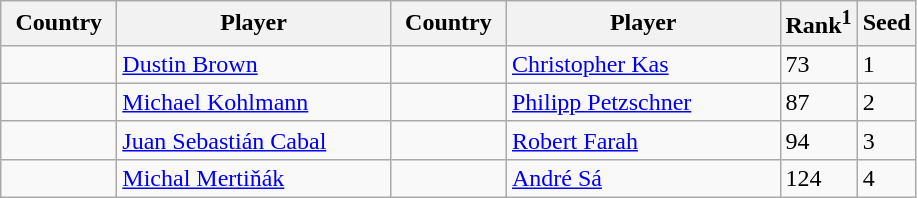<table class="sortable wikitable">
<tr>
<th width="70">Country</th>
<th width="175">Player</th>
<th width="70">Country</th>
<th width="175">Player</th>
<th>Rank<sup>1</sup></th>
<th>Seed</th>
</tr>
<tr>
<td></td>
<td><a href='#'>Dustin Brown</a></td>
<td></td>
<td><a href='#'>Christopher Kas</a></td>
<td>73</td>
<td>1</td>
</tr>
<tr>
<td></td>
<td><a href='#'>Michael Kohlmann</a></td>
<td></td>
<td><a href='#'>Philipp Petzschner</a></td>
<td>87</td>
<td>2</td>
</tr>
<tr>
<td></td>
<td><a href='#'>Juan Sebastián Cabal</a></td>
<td></td>
<td><a href='#'>Robert Farah</a></td>
<td>94</td>
<td>3</td>
</tr>
<tr>
<td></td>
<td><a href='#'>Michal Mertiňák</a></td>
<td></td>
<td><a href='#'>André Sá</a></td>
<td>124</td>
<td>4</td>
</tr>
</table>
